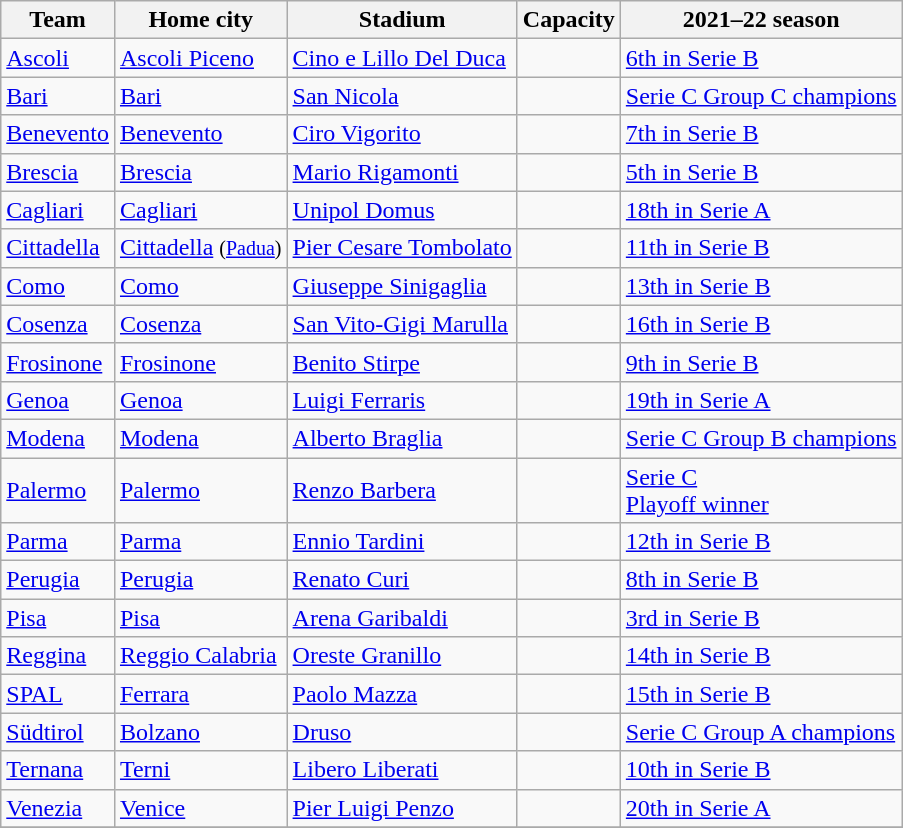<table class="wikitable sortable">
<tr>
<th>Team</th>
<th>Home city</th>
<th>Stadium</th>
<th>Capacity</th>
<th>2021–22 season</th>
</tr>
<tr>
<td><a href='#'>Ascoli</a></td>
<td><a href='#'>Ascoli Piceno</a></td>
<td><a href='#'>Cino e Lillo Del Duca</a></td>
<td style="text-align:center;"></td>
<td><a href='#'>6th in Serie B</a></td>
</tr>
<tr>
<td><a href='#'>Bari</a></td>
<td><a href='#'>Bari</a></td>
<td><a href='#'>San Nicola</a></td>
<td style="text-align:center;"></td>
<td><a href='#'>Serie C Group C champions</a></td>
</tr>
<tr>
<td><a href='#'>Benevento</a></td>
<td><a href='#'>Benevento</a></td>
<td><a href='#'>Ciro Vigorito</a></td>
<td style="text-align:center;"></td>
<td><a href='#'>7th in Serie B</a></td>
</tr>
<tr>
<td><a href='#'>Brescia</a></td>
<td><a href='#'>Brescia</a></td>
<td><a href='#'>Mario Rigamonti</a></td>
<td style="text-align:center;"></td>
<td><a href='#'>5th in Serie B</a></td>
</tr>
<tr>
<td><a href='#'>Cagliari</a></td>
<td><a href='#'>Cagliari</a></td>
<td><a href='#'>Unipol Domus</a></td>
<td style="text-align:center;"></td>
<td><a href='#'>18th in Serie A</a></td>
</tr>
<tr>
<td><a href='#'>Cittadella</a></td>
<td><a href='#'>Cittadella</a> <small>(<a href='#'>Padua</a>)</small></td>
<td><a href='#'>Pier Cesare Tombolato</a></td>
<td style="text-align:center;"></td>
<td><a href='#'>11th in Serie B</a></td>
</tr>
<tr>
<td><a href='#'>Como</a></td>
<td><a href='#'>Como</a></td>
<td><a href='#'>Giuseppe Sinigaglia</a></td>
<td style="text-align:center;"></td>
<td><a href='#'>13th in Serie B</a></td>
</tr>
<tr>
<td><a href='#'>Cosenza</a></td>
<td><a href='#'>Cosenza</a></td>
<td><a href='#'>San Vito-Gigi Marulla</a></td>
<td style="text-align:center;"></td>
<td><a href='#'>16th in Serie B</a></td>
</tr>
<tr>
<td><a href='#'>Frosinone</a></td>
<td><a href='#'>Frosinone</a></td>
<td><a href='#'>Benito Stirpe</a></td>
<td style="text-align:center;"></td>
<td><a href='#'>9th in Serie B</a></td>
</tr>
<tr>
<td><a href='#'>Genoa</a></td>
<td><a href='#'>Genoa</a></td>
<td><a href='#'>Luigi Ferraris</a></td>
<td style="text-align:center;"></td>
<td><a href='#'>19th in Serie A</a></td>
</tr>
<tr>
<td><a href='#'>Modena</a></td>
<td><a href='#'>Modena</a></td>
<td><a href='#'>Alberto Braglia</a></td>
<td style="text-align:center;"></td>
<td><a href='#'>Serie C Group B champions</a></td>
</tr>
<tr>
<td><a href='#'>Palermo</a></td>
<td><a href='#'>Palermo</a></td>
<td><a href='#'>Renzo Barbera</a></td>
<td style="text-align:center;"></td>
<td><a href='#'>Serie C<br>Playoff winner</a></td>
</tr>
<tr>
<td><a href='#'>Parma</a></td>
<td><a href='#'>Parma</a></td>
<td><a href='#'>Ennio Tardini</a></td>
<td style="text-align:center;"></td>
<td><a href='#'>12th in Serie B</a></td>
</tr>
<tr>
<td><a href='#'>Perugia</a></td>
<td><a href='#'>Perugia</a></td>
<td><a href='#'>Renato Curi</a></td>
<td style="text-align:center;"></td>
<td><a href='#'>8th in Serie B</a></td>
</tr>
<tr>
<td><a href='#'>Pisa</a></td>
<td><a href='#'>Pisa</a></td>
<td><a href='#'>Arena Garibaldi</a></td>
<td style="text-align:center;"></td>
<td><a href='#'>3rd in Serie B</a></td>
</tr>
<tr>
<td><a href='#'>Reggina</a></td>
<td><a href='#'>Reggio Calabria</a></td>
<td><a href='#'>Oreste Granillo</a></td>
<td style="text-align:center;"></td>
<td><a href='#'>14th in Serie B</a></td>
</tr>
<tr>
<td><a href='#'>SPAL</a></td>
<td><a href='#'>Ferrara</a></td>
<td><a href='#'>Paolo Mazza</a></td>
<td style="text-align:center;"></td>
<td><a href='#'>15th in Serie B</a></td>
</tr>
<tr>
<td><a href='#'>Südtirol</a></td>
<td><a href='#'>Bolzano</a></td>
<td><a href='#'>Druso</a></td>
<td style="text-align:center;"></td>
<td><a href='#'>Serie C Group A champions</a></td>
</tr>
<tr>
<td><a href='#'>Ternana</a></td>
<td><a href='#'>Terni</a></td>
<td><a href='#'>Libero Liberati</a></td>
<td style="text-align:center;"></td>
<td><a href='#'>10th in Serie B</a></td>
</tr>
<tr>
<td><a href='#'>Venezia</a></td>
<td><a href='#'>Venice</a></td>
<td><a href='#'>Pier Luigi Penzo</a></td>
<td style="text-align:center;"></td>
<td><a href='#'>20th in Serie A</a></td>
</tr>
<tr>
</tr>
</table>
